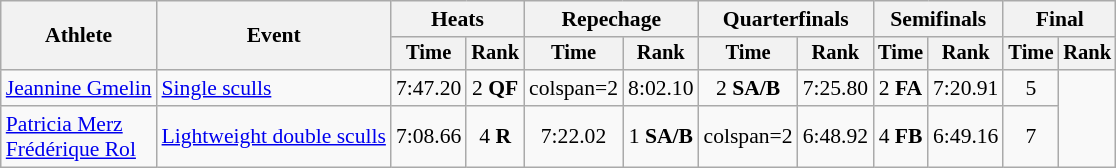<table class="wikitable" style="font-size:90%">
<tr>
<th rowspan="2">Athlete</th>
<th rowspan="2">Event</th>
<th colspan="2">Heats</th>
<th colspan="2">Repechage</th>
<th colspan="2">Quarterfinals</th>
<th colspan="2">Semifinals</th>
<th colspan="2">Final</th>
</tr>
<tr style="font-size:95%">
<th>Time</th>
<th>Rank</th>
<th>Time</th>
<th>Rank</th>
<th>Time</th>
<th>Rank</th>
<th>Time</th>
<th>Rank</th>
<th>Time</th>
<th>Rank</th>
</tr>
<tr align=center>
<td align=left><a href='#'>Jeannine Gmelin</a></td>
<td align=left><a href='#'>Single sculls</a></td>
<td>7:47.20</td>
<td>2 <strong>QF</strong></td>
<td>colspan=2 </td>
<td>8:02.10</td>
<td>2 <strong>SA/B</strong></td>
<td>7:25.80</td>
<td>2 <strong>FA</strong></td>
<td>7:20.91</td>
<td>5</td>
</tr>
<tr align=center>
<td align=left><a href='#'>Patricia Merz</a><br><a href='#'>Frédérique Rol</a></td>
<td align=left><a href='#'>Lightweight double sculls</a></td>
<td>7:08.66</td>
<td>4 <strong>R</strong></td>
<td>7:22.02</td>
<td>1 <strong>SA/B</strong></td>
<td>colspan=2 </td>
<td>6:48.92</td>
<td>4 <strong>FB</strong></td>
<td>6:49.16</td>
<td>7</td>
</tr>
</table>
